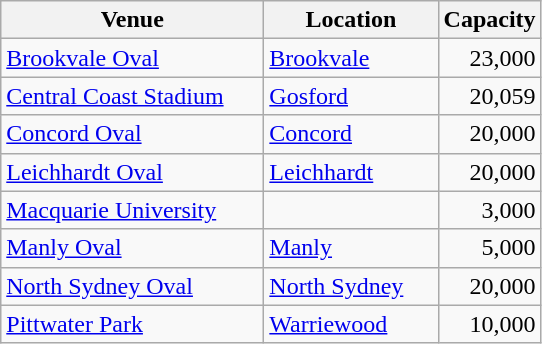<table class="wikitable floatright" cellspacing="5">
<tr>
<th style="width:10.5em;">Venue</th>
<th style="width:6.8em;">Location</th>
<th style="width:3.5em;">Capacity</th>
</tr>
<tr>
<td><a href='#'>Brookvale Oval</a></td>
<td><a href='#'>Brookvale</a></td>
<td align=right>23,000</td>
</tr>
<tr>
<td><a href='#'>Central Coast Stadium</a></td>
<td><a href='#'>Gosford</a></td>
<td align=right>20,059</td>
</tr>
<tr>
<td><a href='#'>Concord Oval</a></td>
<td><a href='#'>Concord</a></td>
<td align=right>20,000</td>
</tr>
<tr>
<td><a href='#'>Leichhardt Oval</a></td>
<td><a href='#'>Leichhardt</a></td>
<td align=right>20,000</td>
</tr>
<tr>
<td><a href='#'>Macquarie University</a></td>
<td></td>
<td align=right>3,000</td>
</tr>
<tr>
<td><a href='#'>Manly Oval</a></td>
<td><a href='#'>Manly</a></td>
<td align=right>5,000</td>
</tr>
<tr>
<td><a href='#'>North Sydney Oval</a></td>
<td><a href='#'>North Sydney</a></td>
<td align=right>20,000</td>
</tr>
<tr>
<td><a href='#'>Pittwater Park</a></td>
<td><a href='#'>Warriewood</a></td>
<td align=right>10,000</td>
</tr>
</table>
